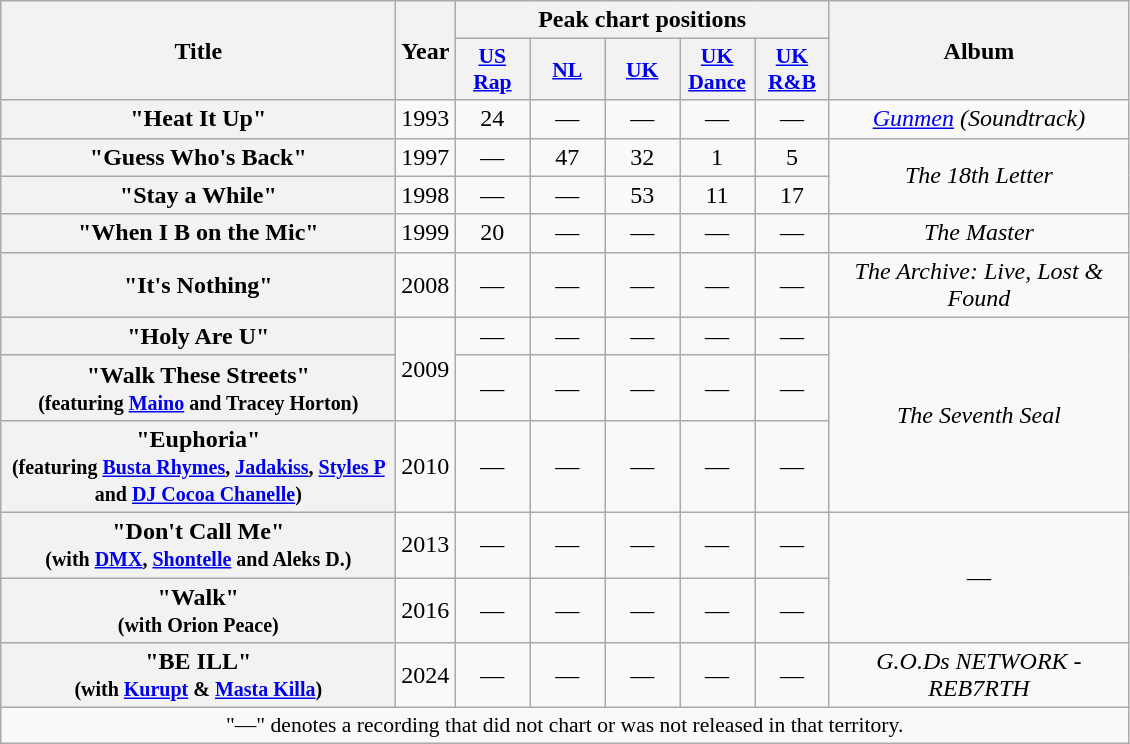<table class="wikitable plainrowheaders" style="text-align:center;" border="1">
<tr>
<th scope="col" rowspan="2" style="width:16em;">Title</th>
<th scope="col" rowspan="2">Year</th>
<th colspan="5" scope="col">Peak chart positions</th>
<th scope="col" rowspan="2" style="width:12em;">Album</th>
</tr>
<tr>
<th scope="col" style="width:3em;font-size:90%;"><a href='#'>US Rap</a><br></th>
<th scope="col" style="width:3em;font-size:90%;"><a href='#'>NL</a><br></th>
<th scope="col" style="width:3em;font-size:90%;"><a href='#'>UK</a><br></th>
<th scope="col" style="width:3em;font-size:90%;"><a href='#'>UK Dance</a><br></th>
<th scope="col" style="width:3em;font-size:90%;"><a href='#'>UK R&B</a><br></th>
</tr>
<tr>
<th scope="row">"Heat It Up"</th>
<td>1993</td>
<td>24</td>
<td>—</td>
<td>—</td>
<td>—</td>
<td>—</td>
<td><em><a href='#'>Gunmen</a> (Soundtrack)</em></td>
</tr>
<tr>
<th scope="row">"Guess Who's Back"</th>
<td>1997</td>
<td>—</td>
<td>47</td>
<td>32</td>
<td>1</td>
<td>5</td>
<td rowspan="2"><em>The 18th Letter</em></td>
</tr>
<tr>
<th scope="row">"Stay a While"</th>
<td>1998</td>
<td>—</td>
<td>—</td>
<td>53</td>
<td>11</td>
<td>17</td>
</tr>
<tr>
<th scope="row">"When I B on the Mic"</th>
<td>1999</td>
<td>20</td>
<td>—</td>
<td>—</td>
<td>—</td>
<td>—</td>
<td><em>The Master</em></td>
</tr>
<tr>
<th scope="row">"It's Nothing"</th>
<td>2008</td>
<td>—</td>
<td>—</td>
<td>—</td>
<td>—</td>
<td>—</td>
<td><em>The Archive: Live, Lost & Found</em></td>
</tr>
<tr>
<th scope="row">"Holy Are U"</th>
<td rowspan="2">2009</td>
<td>—</td>
<td>—</td>
<td>—</td>
<td>—</td>
<td>—</td>
<td rowspan="3"><em>The Seventh Seal</em></td>
</tr>
<tr>
<th scope="row">"Walk These Streets"<br><small>(featuring <a href='#'>Maino</a> and Tracey Horton)</small></th>
<td>—</td>
<td>—</td>
<td>—</td>
<td>—</td>
<td>—</td>
</tr>
<tr>
<th scope="row">"Euphoria"<br><small>(featuring <a href='#'>Busta Rhymes</a>, <a href='#'>Jadakiss</a>, <a href='#'>Styles P</a> and <a href='#'>DJ Cocoa Chanelle</a>)</small></th>
<td>2010</td>
<td>—</td>
<td>—</td>
<td>—</td>
<td>—</td>
<td>—</td>
</tr>
<tr>
<th scope="row">"Don't Call Me"<br><small>(with <a href='#'>DMX</a>, <a href='#'>Shontelle</a> and Aleks D.)</small></th>
<td rowspan="1">2013</td>
<td>—</td>
<td>—</td>
<td>—</td>
<td>—</td>
<td —>—</td>
<td rowspan="2">—</td>
</tr>
<tr>
<th scope="row">"Walk"<br><small>(with Orion Peace)</small></th>
<td>2016</td>
<td>—</td>
<td>—</td>
<td>—</td>
<td>—</td>
<td>—</td>
</tr>
<tr>
<th scope="row">"BE ILL"<br><small>(with <a href='#'>Kurupt</a> & <a href='#'>Masta Killa</a>)</small></th>
<td>2024</td>
<td>—</td>
<td>—</td>
<td>—</td>
<td>—</td>
<td>—</td>
<td><em>G.O.Ds NETWORK - REB7RTH</em></td>
</tr>
<tr>
<td colspan="8" style="font-size:90%">"—" denotes a recording that did not chart or was not released in that territory.</td>
</tr>
</table>
